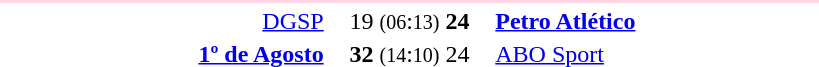<table style="text-align:center" width=550>
<tr>
<th width=30%></th>
<th width=15%></th>
<th width=30%></th>
</tr>
<tr align="left" bgcolor=#ffd4e4>
<td colspan=4></td>
</tr>
<tr>
<td align="right"><a href='#'>DGSP</a> </td>
<td>19 <small>(06</small>:<small>13)</small> <strong>24</strong></td>
<td align=left> <strong><a href='#'>Petro Atlético</a></strong></td>
</tr>
<tr>
<td align="right"><strong><a href='#'>1º de Agosto</a></strong> </td>
<td><strong>32</strong> <small>(14</small>:<small>10)</small> 24</td>
<td align=left> <a href='#'>ABO Sport</a></td>
</tr>
</table>
